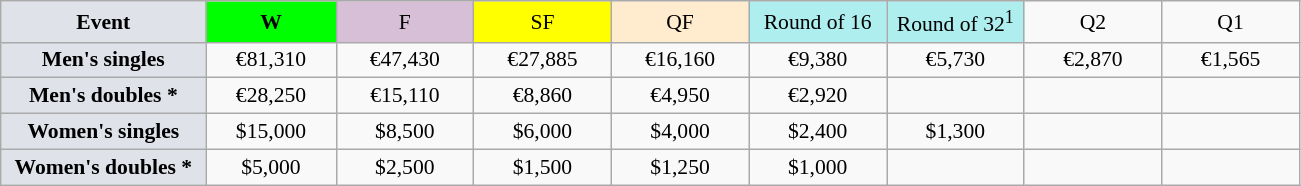<table class=wikitable style=font-size:90%;text-align:center>
<tr>
<td style="width:130px; background:#dfe2e9;"><strong>Event</strong></td>
<td style="width:80px; background:lime;"><strong>W</strong></td>
<td style="width:85px; background:thistle;">F</td>
<td style="width:85px; background:#ff0;">SF</td>
<td style="width:85px; background:#ffebcd;">QF</td>
<td style="width:85px; background:#afeeee;">Round of 16</td>
<td style="width:85px; background:#afeeee;">Round of 32<sup>1</sup></td>
<td width=85>Q2</td>
<td width=85>Q1</td>
</tr>
<tr>
<td style="background:#dfe2e9;"><strong>Men's singles</strong></td>
<td>€81,310</td>
<td>€47,430</td>
<td>€27,885</td>
<td>€16,160</td>
<td>€9,380</td>
<td>€5,730</td>
<td>€2,870</td>
<td>€1,565</td>
</tr>
<tr>
<td style="background:#dfe2e9;"><strong>Men's doubles *</strong></td>
<td>€28,250</td>
<td>€15,110</td>
<td>€8,860</td>
<td>€4,950</td>
<td>€2,920</td>
<td></td>
<td></td>
<td></td>
</tr>
<tr>
<td style="background:#dfe2e9;"><strong>Women's singles</strong></td>
<td>$15,000</td>
<td>$8,500</td>
<td>$6,000</td>
<td>$4,000</td>
<td>$2,400</td>
<td>$1,300</td>
<td></td>
<td></td>
</tr>
<tr>
<td style="background:#dfe2e9;"><strong>Women's doubles *</strong></td>
<td>$5,000</td>
<td>$2,500</td>
<td>$1,500</td>
<td>$1,250</td>
<td>$1,000</td>
<td></td>
<td></td>
<td></td>
</tr>
</table>
